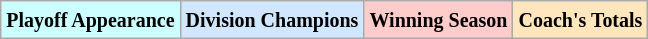<table class="wikitable">
<tr>
<td bgcolor="#CCFFFF"><small><strong>Playoff Appearance</strong></small></td>
<td bgcolor="#D0E7FF"><small><strong>Division Champions</strong></small></td>
<td bgcolor="#FFCCCC"><small><strong>Winning Season</strong></small></td>
<td bgcolor="#FFE6BD"><small><strong>Coach's Totals</strong></small></td>
</tr>
</table>
